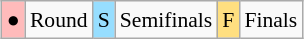<table class="wikitable" style="margin:0.5em auto; font-size:90%; line-height:1.25em;">
<tr>
<td bgcolor="#FFBBBB" align=center>●</td>
<td>Round</td>
<td bgcolor="#97DEFF" align=center>S</td>
<td>Semifinals</td>
<td bgcolor="#FFDF80" align=center>F</td>
<td>Finals</td>
</tr>
</table>
